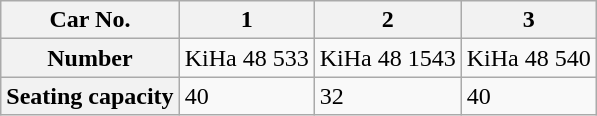<table class="wikitable">
<tr>
<th>Car No.</th>
<th>1</th>
<th>2</th>
<th>3</th>
</tr>
<tr>
<th>Number</th>
<td>KiHa 48 533</td>
<td>KiHa 48 1543</td>
<td>KiHa 48 540</td>
</tr>
<tr>
<th>Seating capacity</th>
<td>40</td>
<td>32</td>
<td>40</td>
</tr>
</table>
